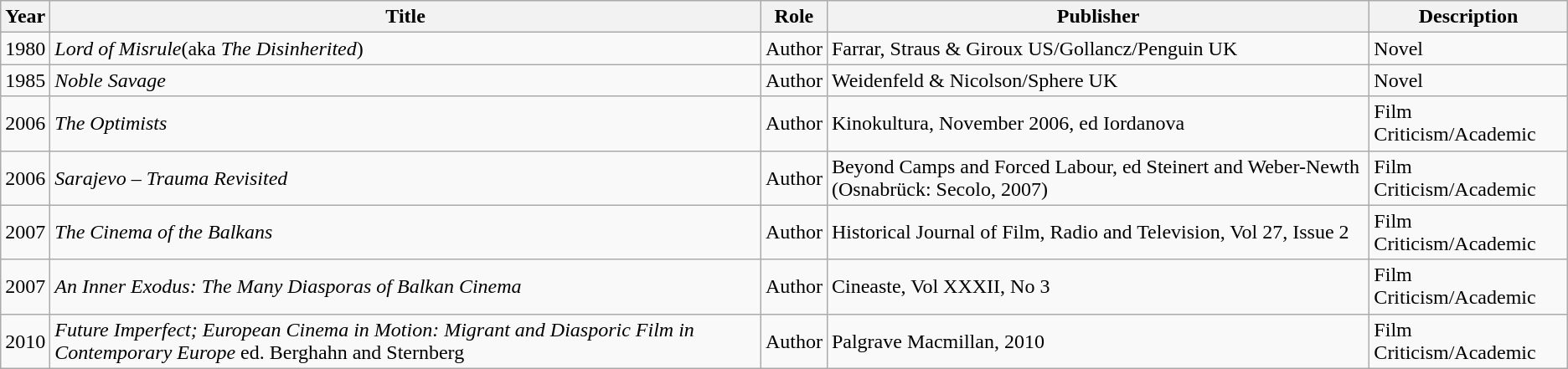<table class="wikitable">
<tr>
<th>Year</th>
<th>Title</th>
<th>Role</th>
<th>Publisher</th>
<th>Description</th>
</tr>
<tr>
<td>1980</td>
<td><em>Lord of Misrule</em>(aka <em>The Disinherited</em>)</td>
<td>Author</td>
<td>Farrar, Straus & Giroux US/Gollancz/Penguin UK</td>
<td>Novel</td>
</tr>
<tr>
<td>1985</td>
<td><em>Noble Savage</em></td>
<td>Author</td>
<td>Weidenfeld & Nicolson/Sphere UK</td>
<td>Novel</td>
</tr>
<tr>
<td>2006</td>
<td><em>The Optimists</em></td>
<td>Author</td>
<td>Kinokultura, November 2006, ed Iordanova</td>
<td>Film Criticism/Academic</td>
</tr>
<tr>
<td>2006</td>
<td><em>Sarajevo – Trauma Revisited</em></td>
<td>Author</td>
<td>Beyond Camps and Forced Labour, ed Steinert and Weber-Newth (Osnabrück: Secolo, 2007)</td>
<td>Film Criticism/Academic</td>
</tr>
<tr>
<td>2007</td>
<td><em>The Cinema of the Balkans</em></td>
<td>Author</td>
<td>Historical Journal of Film, Radio and Television, Vol 27, Issue 2</td>
<td>Film Criticism/Academic</td>
</tr>
<tr>
<td>2007</td>
<td><em>An Inner Exodus: The Many Diasporas of Balkan Cinema</em></td>
<td>Author</td>
<td>Cineaste, Vol XXXII, No 3</td>
<td>Film Criticism/Academic</td>
</tr>
<tr>
<td>2010</td>
<td><em>Future Imperfect; European Cinema in Motion: Migrant and Diasporic Film in Contemporary Europe</em> ed. Berghahn and Sternberg</td>
<td>Author</td>
<td>Palgrave Macmillan, 2010</td>
<td>Film Criticism/Academic</td>
</tr>
</table>
